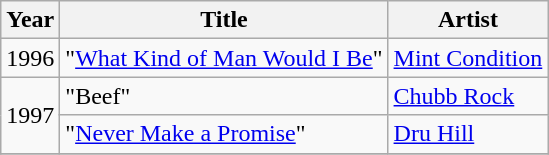<table class="wikitable sortable">
<tr>
<th>Year</th>
<th>Title</th>
<th>Artist</th>
</tr>
<tr>
<td>1996</td>
<td>"<a href='#'>What Kind of Man Would I Be</a>"</td>
<td><a href='#'>Mint Condition</a></td>
</tr>
<tr>
<td rowspan="2">1997</td>
<td>"Beef"</td>
<td><a href='#'>Chubb Rock</a></td>
</tr>
<tr>
<td>"<a href='#'>Never Make a Promise</a>"</td>
<td><a href='#'>Dru Hill</a></td>
</tr>
<tr>
</tr>
</table>
